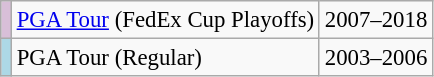<table class="wikitable" style="font-size:95%">
<tr>
<td style="background:thistle"></td>
<td><a href='#'>PGA Tour</a> (FedEx Cup Playoffs)</td>
<td>2007–2018</td>
</tr>
<tr>
<td style="background:lightblue"></td>
<td>PGA Tour (Regular)</td>
<td>2003–2006</td>
</tr>
</table>
